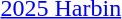<table>
<tr>
<td><a href='#'>2025 Harbin</a></td>
<td></td>
<td></td>
<td></td>
</tr>
</table>
